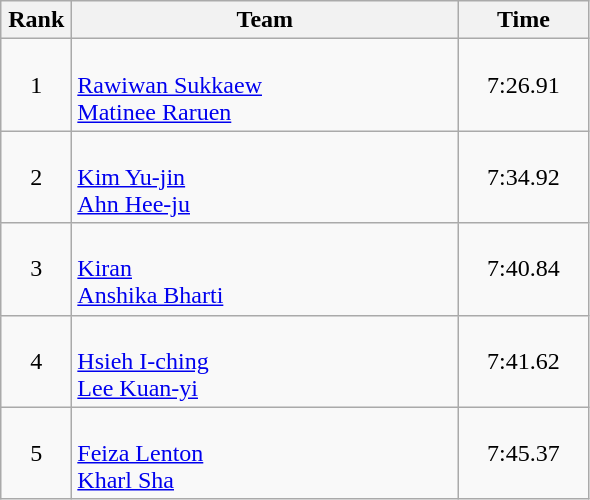<table class=wikitable style="text-align:center">
<tr>
<th width=40>Rank</th>
<th width=250>Team</th>
<th width=80>Time</th>
</tr>
<tr>
<td>1</td>
<td align="left"><br><a href='#'>Rawiwan Sukkaew</a><br><a href='#'>Matinee Raruen</a></td>
<td>7:26.91</td>
</tr>
<tr>
<td>2</td>
<td align="left"><br><a href='#'>Kim Yu-jin</a><br><a href='#'>Ahn Hee-ju</a></td>
<td>7:34.92</td>
</tr>
<tr>
<td>3</td>
<td align="left"><br><a href='#'>Kiran</a><br><a href='#'>Anshika Bharti</a></td>
<td>7:40.84</td>
</tr>
<tr>
<td>4</td>
<td align="left"><br><a href='#'>Hsieh I-ching </a><br><a href='#'>Lee Kuan-yi</a></td>
<td>7:41.62</td>
</tr>
<tr>
<td>5</td>
<td align="left"><br><a href='#'>Feiza Lenton</a><br><a href='#'>Kharl Sha</a></td>
<td>7:45.37</td>
</tr>
</table>
